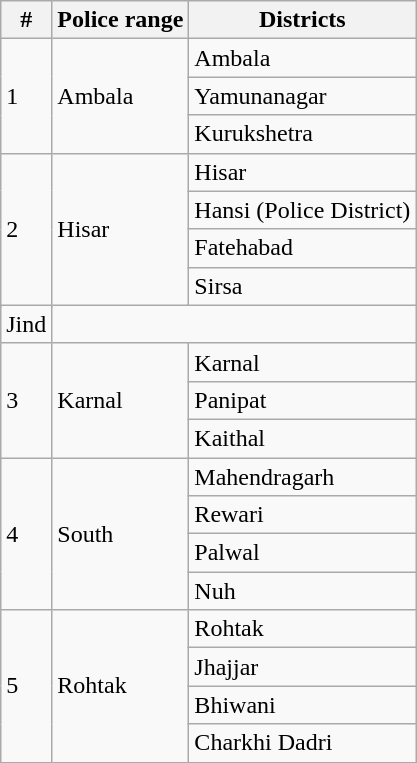<table class="wikitable">
<tr>
<th>#</th>
<th>Police range</th>
<th>Districts</th>
</tr>
<tr>
<td rowspan="3">1</td>
<td rowspan="3">Ambala</td>
<td>Ambala</td>
</tr>
<tr>
<td>Yamunanagar</td>
</tr>
<tr>
<td>Kurukshetra</td>
</tr>
<tr>
<td rowspan="5">2</td>
<td rowspan="5">Hisar</td>
<td>Hisar</td>
</tr>
<tr>
<td>Hansi (Police District)</td>
</tr>
<tr>
<td>Fatehabad</td>
</tr>
<tr>
<td>Sirsa</td>
</tr>
<tr Mandi Dabwali (Police District)>
</tr>
<tr>
<td>Jind</td>
</tr>
<tr>
<td rowspan="3">3</td>
<td rowspan="3">Karnal</td>
<td>Karnal</td>
</tr>
<tr>
<td>Panipat</td>
</tr>
<tr>
<td>Kaithal</td>
</tr>
<tr>
<td rowspan="4">4</td>
<td rowspan="4">South</td>
<td>Mahendragarh</td>
</tr>
<tr>
<td>Rewari</td>
</tr>
<tr>
<td>Palwal</td>
</tr>
<tr>
<td>Nuh</td>
</tr>
<tr>
<td rowspan="4">5</td>
<td rowspan="4">Rohtak</td>
<td>Rohtak</td>
</tr>
<tr>
<td>Jhajjar</td>
</tr>
<tr>
<td>Bhiwani</td>
</tr>
<tr>
<td>Charkhi Dadri</td>
</tr>
</table>
